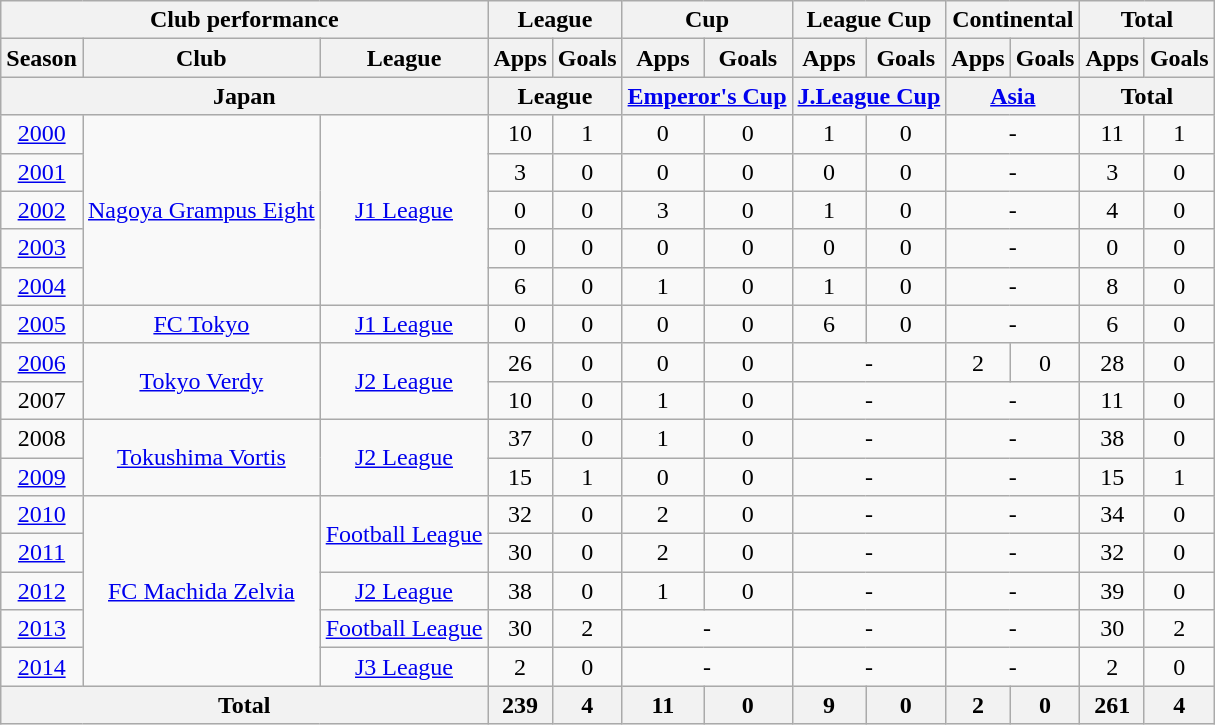<table class="wikitable" style="text-align:center;">
<tr>
<th colspan=3>Club performance</th>
<th colspan=2>League</th>
<th colspan=2>Cup</th>
<th colspan=2>League Cup</th>
<th colspan=2>Continental</th>
<th colspan=2>Total</th>
</tr>
<tr>
<th>Season</th>
<th>Club</th>
<th>League</th>
<th>Apps</th>
<th>Goals</th>
<th>Apps</th>
<th>Goals</th>
<th>Apps</th>
<th>Goals</th>
<th>Apps</th>
<th>Goals</th>
<th>Apps</th>
<th>Goals</th>
</tr>
<tr>
<th colspan=3>Japan</th>
<th colspan=2>League</th>
<th colspan=2><a href='#'>Emperor's Cup</a></th>
<th colspan=2><a href='#'>J.League Cup</a></th>
<th colspan=2><a href='#'>Asia</a></th>
<th colspan=2>Total</th>
</tr>
<tr>
<td><a href='#'>2000</a></td>
<td rowspan="5"><a href='#'>Nagoya Grampus Eight</a></td>
<td rowspan="5"><a href='#'>J1 League</a></td>
<td>10</td>
<td>1</td>
<td>0</td>
<td>0</td>
<td>1</td>
<td>0</td>
<td colspan="2">-</td>
<td>11</td>
<td>1</td>
</tr>
<tr>
<td><a href='#'>2001</a></td>
<td>3</td>
<td>0</td>
<td>0</td>
<td>0</td>
<td>0</td>
<td>0</td>
<td colspan="2">-</td>
<td>3</td>
<td>0</td>
</tr>
<tr>
<td><a href='#'>2002</a></td>
<td>0</td>
<td>0</td>
<td>3</td>
<td>0</td>
<td>1</td>
<td>0</td>
<td colspan="2">-</td>
<td>4</td>
<td>0</td>
</tr>
<tr>
<td><a href='#'>2003</a></td>
<td>0</td>
<td>0</td>
<td>0</td>
<td>0</td>
<td>0</td>
<td>0</td>
<td colspan="2">-</td>
<td>0</td>
<td>0</td>
</tr>
<tr>
<td><a href='#'>2004</a></td>
<td>6</td>
<td>0</td>
<td>1</td>
<td>0</td>
<td>1</td>
<td>0</td>
<td colspan="2">-</td>
<td>8</td>
<td>0</td>
</tr>
<tr>
<td><a href='#'>2005</a></td>
<td><a href='#'>FC Tokyo</a></td>
<td><a href='#'>J1 League</a></td>
<td>0</td>
<td>0</td>
<td>0</td>
<td>0</td>
<td>6</td>
<td>0</td>
<td colspan="2">-</td>
<td>6</td>
<td>0</td>
</tr>
<tr>
<td><a href='#'>2006</a></td>
<td rowspan="2"><a href='#'>Tokyo Verdy</a></td>
<td rowspan="2"><a href='#'>J2 League</a></td>
<td>26</td>
<td>0</td>
<td>0</td>
<td>0</td>
<td colspan="2">-</td>
<td>2</td>
<td>0</td>
<td>28</td>
<td>0</td>
</tr>
<tr>
<td>2007</td>
<td>10</td>
<td>0</td>
<td>1</td>
<td>0</td>
<td colspan="2">-</td>
<td colspan="2">-</td>
<td>11</td>
<td>0</td>
</tr>
<tr>
<td>2008</td>
<td rowspan="2"><a href='#'>Tokushima Vortis</a></td>
<td rowspan="2"><a href='#'>J2 League</a></td>
<td>37</td>
<td>0</td>
<td>1</td>
<td>0</td>
<td colspan="2">-</td>
<td colspan="2">-</td>
<td>38</td>
<td>0</td>
</tr>
<tr>
<td><a href='#'>2009</a></td>
<td>15</td>
<td>1</td>
<td>0</td>
<td>0</td>
<td colspan="2">-</td>
<td colspan="2">-</td>
<td>15</td>
<td>1</td>
</tr>
<tr>
<td><a href='#'>2010</a></td>
<td rowspan="5"><a href='#'>FC Machida Zelvia</a></td>
<td rowspan="2"><a href='#'>Football League</a></td>
<td>32</td>
<td>0</td>
<td>2</td>
<td>0</td>
<td colspan="2">-</td>
<td colspan="2">-</td>
<td>34</td>
<td>0</td>
</tr>
<tr>
<td><a href='#'>2011</a></td>
<td>30</td>
<td>0</td>
<td>2</td>
<td>0</td>
<td colspan="2">-</td>
<td colspan="2">-</td>
<td>32</td>
<td>0</td>
</tr>
<tr>
<td><a href='#'>2012</a></td>
<td><a href='#'>J2 League</a></td>
<td>38</td>
<td>0</td>
<td>1</td>
<td>0</td>
<td colspan="2">-</td>
<td colspan="2">-</td>
<td>39</td>
<td>0</td>
</tr>
<tr>
<td><a href='#'>2013</a></td>
<td><a href='#'>Football League</a></td>
<td>30</td>
<td>2</td>
<td colspan="2">-</td>
<td colspan="2">-</td>
<td colspan="2">-</td>
<td>30</td>
<td>2</td>
</tr>
<tr>
<td><a href='#'>2014</a></td>
<td><a href='#'>J3 League</a></td>
<td>2</td>
<td>0</td>
<td colspan="2">-</td>
<td colspan="2">-</td>
<td colspan="2">-</td>
<td>2</td>
<td>0</td>
</tr>
<tr>
<th colspan=3>Total</th>
<th>239</th>
<th>4</th>
<th>11</th>
<th>0</th>
<th>9</th>
<th>0</th>
<th>2</th>
<th>0</th>
<th>261</th>
<th>4</th>
</tr>
</table>
